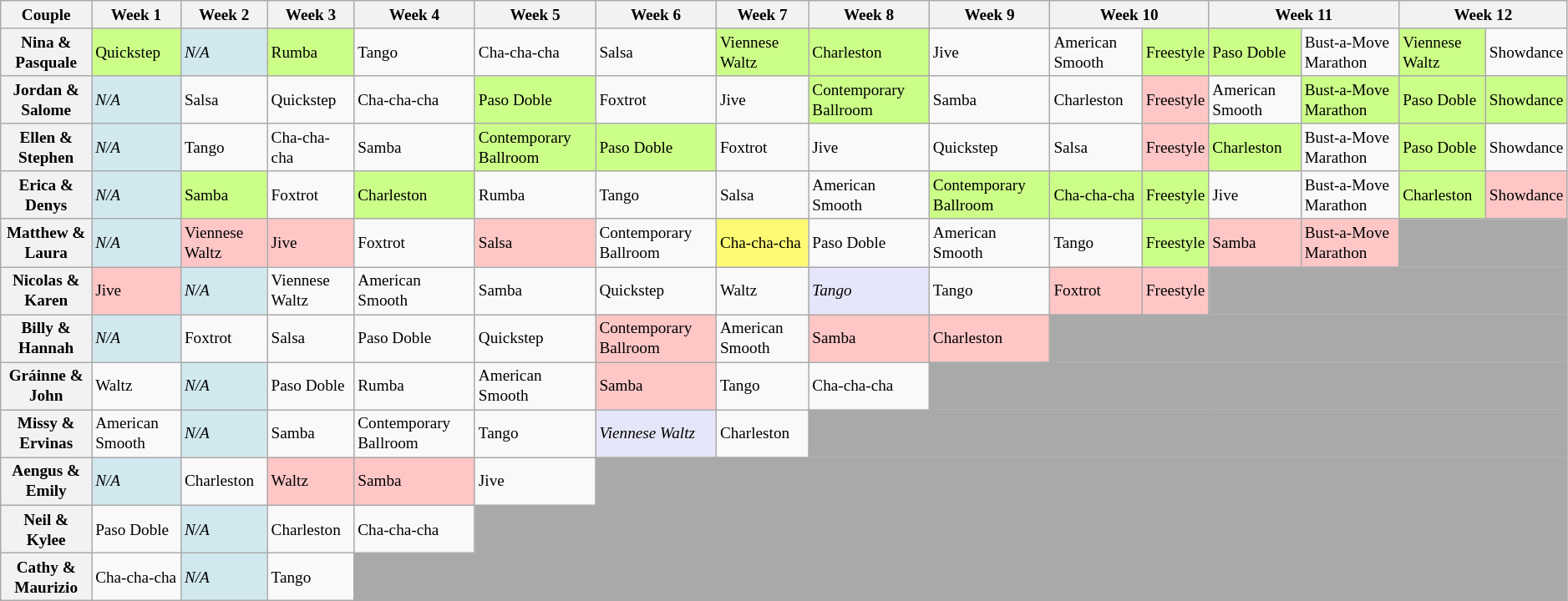<table class="wikitable" style="text-align:left; font-size:80%; line-height:16px;">
<tr>
<th>Couple</th>
<th>Week 1</th>
<th>Week 2</th>
<th>Week 3</th>
<th>Week 4</th>
<th>Week 5</th>
<th>Week 6</th>
<th>Week 7</th>
<th>Week 8</th>
<th>Week 9</th>
<th colspan="2">Week 10</th>
<th colspan="2">Week 11</th>
<th colspan="2">Week 12</th>
</tr>
<tr>
<th>Nina & Pasquale</th>
<td style="background:#ccff88;">Quickstep</td>
<td style="background:#D1E8EF;"><em>N/A</em></td>
<td style="background:#ccff88;">Rumba</td>
<td>Tango</td>
<td>Cha-cha-cha</td>
<td>Salsa</td>
<td style="background:#ccff88;">Viennese Waltz</td>
<td style="background:#ccff88;">Charleston</td>
<td>Jive</td>
<td>American Smooth</td>
<td style="background:#ccff88;">Freestyle <br></td>
<td style="background:#ccff88;">Paso Doble</td>
<td>Bust-a-Move Marathon</td>
<td style="background:#ccff88;">Viennese Waltz</td>
<td>Showdance</td>
</tr>
<tr>
<th>Jordan & Salome</th>
<td style="background:#D1E8EF;"><em>N/A</em></td>
<td>Salsa</td>
<td>Quickstep</td>
<td>Cha-cha-cha</td>
<td style="background:#ccff88;">Paso Doble</td>
<td>Foxtrot</td>
<td>Jive</td>
<td style="background:#ccff88;">Contemporary Ballroom</td>
<td>Samba</td>
<td>Charleston</td>
<td style="background:#ffc6c6;">Freestyle <br></td>
<td>American Smooth</td>
<td style="background:#ccff88;">Bust-a-Move Marathon</td>
<td style="background:#ccff88;">Paso Doble</td>
<td style="background:#ccff88;">Showdance</td>
</tr>
<tr>
<th>Ellen & Stephen</th>
<td style="background:#D1E8EF;"><em>N/A</em></td>
<td>Tango</td>
<td>Cha-cha-cha</td>
<td>Samba</td>
<td style="background:#ccff88;">Contemporary Ballroom</td>
<td style="background:#ccff88;">Paso Doble</td>
<td>Foxtrot</td>
<td>Jive</td>
<td>Quickstep</td>
<td>Salsa</td>
<td style="background:#ffc6c6;">Freestyle <br></td>
<td style="background:#ccff88;">Charleston</td>
<td>Bust-a-Move Marathon</td>
<td style="background:#ccff88;">Paso Doble</td>
<td>Showdance</td>
</tr>
<tr>
<th>Erica & Denys</th>
<td style="background:#D1E8EF;"><em>N/A</em></td>
<td style="background:#ccff88;">Samba</td>
<td>Foxtrot</td>
<td style="background:#ccff88;">Charleston</td>
<td>Rumba</td>
<td>Tango</td>
<td>Salsa</td>
<td>American Smooth</td>
<td style="background:#ccff88;">Contemporary Ballroom</td>
<td style="background:#ccff88;">Cha-cha-cha</td>
<td style="background:#ccff88;">Freestyle <br></td>
<td>Jive</td>
<td>Bust-a-Move Marathon</td>
<td style="background:#ccff88;">Charleston</td>
<td style="background:#ffc6c6;">Showdance</td>
</tr>
<tr>
<th>Matthew & Laura</th>
<td style="background:#D1E8EF;"><em>N/A</em></td>
<td style="background:#ffc6c6;">Viennese Waltz</td>
<td style="background:#ffc6c6;">Jive</td>
<td>Foxtrot</td>
<td style="background:#ffc6c6;">Salsa</td>
<td>Contemporary Ballroom</td>
<td style="background:#fffa73;">Cha-cha-cha</td>
<td>Paso Doble</td>
<td>American Smooth</td>
<td>Tango</td>
<td style="background:#ccff88;">Freestyle <br></td>
<td style="background:#ffc6c6;">Samba</td>
<td style="background:#ffc6c6;">Bust-a-Move Marathon</td>
<td colspan="2" bgcolor="darkgrey"></td>
</tr>
<tr>
<th>Nicolas & Karen</th>
<td style="background:#ffc6c6;">Jive</td>
<td style="background:#D1E8EF;"><em>N/A</em></td>
<td>Viennese Waltz</td>
<td>American Smooth</td>
<td>Samba</td>
<td>Quickstep</td>
<td>Waltz</td>
<td style="background:lavender;"><em>Tango</em></td>
<td>Tango</td>
<td style="background:#ffc6c6;">Foxtrot</td>
<td style="background:#ffc6c6;">Freestyle <br></td>
<td colspan="4" bgcolor="darkgrey"></td>
</tr>
<tr>
<th>Billy & Hannah</th>
<td style="background:#D1E8EF;"><em>N/A</em></td>
<td>Foxtrot</td>
<td>Salsa</td>
<td>Paso Doble</td>
<td>Quickstep</td>
<td style="background:#ffc6c6;">Contemporary Ballroom</td>
<td>American Smooth</td>
<td style="background:#ffc6c6;">Samba</td>
<td style="background:#ffc6c6;">Charleston</td>
<td colspan="6" bgcolor="darkgrey"></td>
</tr>
<tr>
<th>Gráinne & John</th>
<td>Waltz</td>
<td style="background:#D1E8EF;"><em>N/A</em></td>
<td>Paso Doble</td>
<td>Rumba</td>
<td>American Smooth</td>
<td style="background:#ffc6c6;">Samba</td>
<td>Tango</td>
<td>Cha-cha-cha</td>
<td colspan="7" bgcolor="darkgrey"></td>
</tr>
<tr>
<th>Missy & Ervinas</th>
<td>American Smooth</td>
<td style="background:#D1E8EF;"><em>N/A</em></td>
<td>Samba</td>
<td>Contemporary Ballroom</td>
<td>Tango</td>
<td style="background:lavender;"><em>Viennese Waltz</em></td>
<td>Charleston</td>
<td colspan="8" bgcolor="darkgrey"></td>
</tr>
<tr>
<th>Aengus & Emily</th>
<td style="background:#D1E8EF;"><em>N/A</em></td>
<td>Charleston</td>
<td style="background:#ffc6c6;">Waltz</td>
<td style="background:#ffc6c6;">Samba</td>
<td>Jive</td>
<td colspan="10" bgcolor="darkgrey"></td>
</tr>
<tr>
<th>Neil & Kylee</th>
<td>Paso Doble</td>
<td style="background:#D1E8EF;"><em>N/A</em></td>
<td>Charleston</td>
<td>Cha-cha-cha</td>
<td colspan="11" bgcolor="darkgrey"></td>
</tr>
<tr>
<th>Cathy & Maurizio</th>
<td>Cha-cha-cha</td>
<td style="background:#D1E8EF;"><em>N/A</em></td>
<td>Tango</td>
<td colspan="12" bgcolor="darkgrey"></td>
</tr>
</table>
